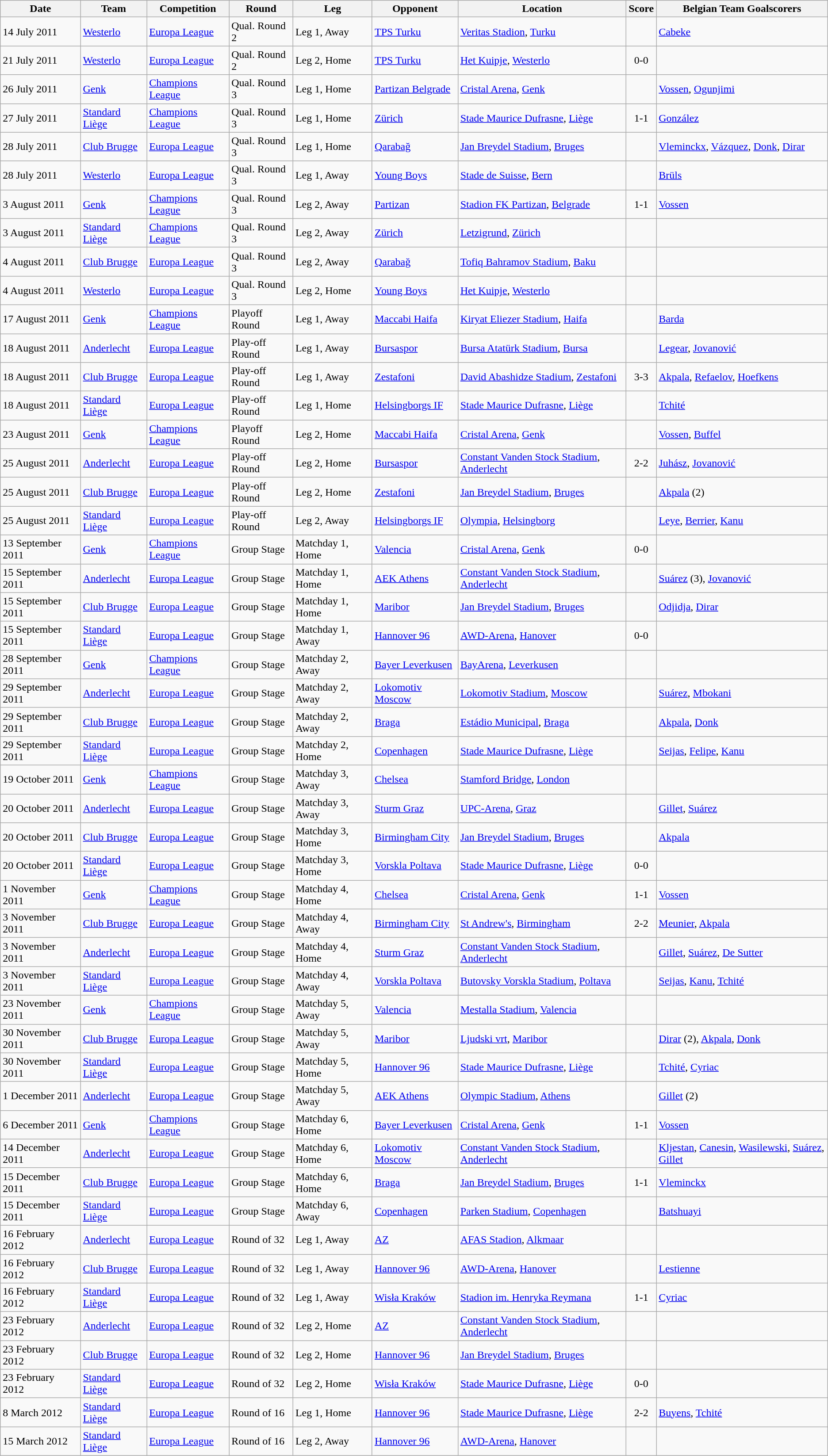<table class="wikitable">
<tr>
<th>Date</th>
<th>Team</th>
<th>Competition</th>
<th>Round</th>
<th>Leg</th>
<th>Opponent</th>
<th>Location</th>
<th>Score</th>
<th>Belgian Team Goalscorers</th>
</tr>
<tr>
<td>14 July 2011</td>
<td><a href='#'>Westerlo</a></td>
<td><a href='#'>Europa League</a></td>
<td>Qual. Round 2</td>
<td>Leg 1, Away</td>
<td> <a href='#'>TPS Turku</a></td>
<td><a href='#'>Veritas Stadion</a>, <a href='#'>Turku</a></td>
<td></td>
<td><a href='#'>Cabeke</a></td>
</tr>
<tr>
<td>21 July 2011</td>
<td><a href='#'>Westerlo</a></td>
<td><a href='#'>Europa League</a></td>
<td>Qual. Round 2</td>
<td>Leg 2, Home</td>
<td> <a href='#'>TPS Turku</a></td>
<td><a href='#'>Het Kuipje</a>, <a href='#'>Westerlo</a></td>
<td align=center>0-0</td>
<td></td>
</tr>
<tr>
<td>26 July 2011</td>
<td><a href='#'>Genk</a></td>
<td><a href='#'>Champions League</a></td>
<td>Qual. Round 3</td>
<td>Leg 1, Home</td>
<td> <a href='#'>Partizan Belgrade</a></td>
<td><a href='#'>Cristal Arena</a>, <a href='#'>Genk</a></td>
<td></td>
<td><a href='#'>Vossen</a>, <a href='#'>Ogunjimi</a></td>
</tr>
<tr>
<td>27 July 2011</td>
<td><a href='#'>Standard Liège</a></td>
<td><a href='#'>Champions League</a></td>
<td>Qual. Round 3</td>
<td>Leg 1, Home</td>
<td> <a href='#'>Zürich</a></td>
<td><a href='#'>Stade Maurice Dufrasne</a>, <a href='#'>Liège</a></td>
<td align=center>1-1</td>
<td><a href='#'>González</a></td>
</tr>
<tr>
<td>28 July 2011</td>
<td><a href='#'>Club Brugge</a></td>
<td><a href='#'>Europa League</a></td>
<td>Qual. Round 3</td>
<td>Leg 1, Home</td>
<td> <a href='#'>Qarabağ</a></td>
<td><a href='#'>Jan Breydel Stadium</a>, <a href='#'>Bruges</a></td>
<td></td>
<td><a href='#'>Vleminckx</a>, <a href='#'>Vázquez</a>, <a href='#'>Donk</a>, <a href='#'>Dirar</a></td>
</tr>
<tr>
<td>28 July 2011</td>
<td><a href='#'>Westerlo</a></td>
<td><a href='#'>Europa League</a></td>
<td>Qual. Round 3</td>
<td>Leg 1, Away</td>
<td> <a href='#'>Young Boys</a></td>
<td><a href='#'>Stade de Suisse</a>, <a href='#'>Bern</a></td>
<td></td>
<td><a href='#'>Brüls</a></td>
</tr>
<tr>
<td>3 August 2011</td>
<td><a href='#'>Genk</a></td>
<td><a href='#'>Champions League</a></td>
<td>Qual. Round 3</td>
<td>Leg 2, Away</td>
<td> <a href='#'>Partizan</a></td>
<td><a href='#'>Stadion FK Partizan</a>, <a href='#'>Belgrade</a></td>
<td align=center>1-1</td>
<td><a href='#'>Vossen</a></td>
</tr>
<tr>
<td>3 August 2011</td>
<td><a href='#'>Standard Liège</a></td>
<td><a href='#'>Champions League</a></td>
<td>Qual. Round 3</td>
<td>Leg 2, Away</td>
<td> <a href='#'>Zürich</a></td>
<td><a href='#'>Letzigrund</a>, <a href='#'>Zürich</a></td>
<td></td>
<td></td>
</tr>
<tr>
<td>4 August 2011</td>
<td><a href='#'>Club Brugge</a></td>
<td><a href='#'>Europa League</a></td>
<td>Qual. Round 3</td>
<td>Leg 2, Away</td>
<td> <a href='#'>Qarabağ</a></td>
<td><a href='#'>Tofiq Bahramov Stadium</a>, <a href='#'>Baku</a></td>
<td></td>
<td></td>
</tr>
<tr>
<td>4 August 2011</td>
<td><a href='#'>Westerlo</a></td>
<td><a href='#'>Europa League</a></td>
<td>Qual. Round 3</td>
<td>Leg 2, Home</td>
<td> <a href='#'>Young Boys</a></td>
<td><a href='#'>Het Kuipje</a>, <a href='#'>Westerlo</a></td>
<td></td>
<td></td>
</tr>
<tr>
<td>17 August 2011</td>
<td><a href='#'>Genk</a></td>
<td><a href='#'>Champions League</a></td>
<td>Playoff Round</td>
<td>Leg 1, Away</td>
<td> <a href='#'>Maccabi Haifa</a></td>
<td><a href='#'>Kiryat Eliezer Stadium</a>, <a href='#'>Haifa</a></td>
<td></td>
<td><a href='#'>Barda</a></td>
</tr>
<tr>
<td>18 August 2011</td>
<td><a href='#'>Anderlecht</a></td>
<td><a href='#'>Europa League</a></td>
<td>Play-off Round</td>
<td>Leg 1, Away</td>
<td> <a href='#'>Bursaspor</a></td>
<td><a href='#'>Bursa Atatürk Stadium</a>, <a href='#'>Bursa</a></td>
<td></td>
<td><a href='#'>Legear</a>, <a href='#'>Jovanović</a></td>
</tr>
<tr>
<td>18 August 2011</td>
<td><a href='#'>Club Brugge</a></td>
<td><a href='#'>Europa League</a></td>
<td>Play-off Round</td>
<td>Leg 1, Away</td>
<td> <a href='#'>Zestafoni</a></td>
<td><a href='#'>David Abashidze Stadium</a>, <a href='#'>Zestafoni</a></td>
<td align=center>3-3</td>
<td><a href='#'>Akpala</a>, <a href='#'>Refaelov</a>, <a href='#'>Hoefkens</a></td>
</tr>
<tr>
<td>18 August 2011</td>
<td><a href='#'>Standard Liège</a></td>
<td><a href='#'>Europa League</a></td>
<td>Play-off Round</td>
<td>Leg 1, Home</td>
<td> <a href='#'>Helsingborgs IF</a></td>
<td><a href='#'>Stade Maurice Dufrasne</a>, <a href='#'>Liège</a></td>
<td></td>
<td><a href='#'>Tchité</a></td>
</tr>
<tr>
<td>23 August 2011</td>
<td><a href='#'>Genk</a></td>
<td><a href='#'>Champions League</a></td>
<td>Playoff Round</td>
<td>Leg 2, Home</td>
<td> <a href='#'>Maccabi Haifa</a></td>
<td><a href='#'>Cristal Arena</a>, <a href='#'>Genk</a></td>
<td></td>
<td><a href='#'>Vossen</a>, <a href='#'>Buffel</a></td>
</tr>
<tr>
<td>25 August 2011</td>
<td><a href='#'>Anderlecht</a></td>
<td><a href='#'>Europa League</a></td>
<td>Play-off Round</td>
<td>Leg 2, Home</td>
<td> <a href='#'>Bursaspor</a></td>
<td><a href='#'>Constant Vanden Stock Stadium</a>, <a href='#'>Anderlecht</a></td>
<td align=center>2-2</td>
<td><a href='#'>Juhász</a>, <a href='#'>Jovanović</a></td>
</tr>
<tr>
<td>25 August 2011</td>
<td><a href='#'>Club Brugge</a></td>
<td><a href='#'>Europa League</a></td>
<td>Play-off Round</td>
<td>Leg 2, Home</td>
<td> <a href='#'>Zestafoni</a></td>
<td><a href='#'>Jan Breydel Stadium</a>, <a href='#'>Bruges</a></td>
<td></td>
<td><a href='#'>Akpala</a> (2)</td>
</tr>
<tr>
<td>25 August 2011</td>
<td><a href='#'>Standard Liège</a></td>
<td><a href='#'>Europa League</a></td>
<td>Play-off Round</td>
<td>Leg 2, Away</td>
<td> <a href='#'>Helsingborgs IF</a></td>
<td><a href='#'>Olympia</a>, <a href='#'>Helsingborg</a></td>
<td></td>
<td><a href='#'>Leye</a>, <a href='#'>Berrier</a>, <a href='#'>Kanu</a></td>
</tr>
<tr>
<td>13 September 2011</td>
<td><a href='#'>Genk</a></td>
<td><a href='#'>Champions League</a></td>
<td>Group Stage</td>
<td>Matchday 1, Home</td>
<td> <a href='#'>Valencia</a></td>
<td><a href='#'>Cristal Arena</a>, <a href='#'>Genk</a></td>
<td align=center>0-0</td>
<td></td>
</tr>
<tr>
<td>15 September 2011</td>
<td><a href='#'>Anderlecht</a></td>
<td><a href='#'>Europa League</a></td>
<td>Group Stage</td>
<td>Matchday 1, Home</td>
<td> <a href='#'>AEK Athens</a></td>
<td><a href='#'>Constant Vanden Stock Stadium</a>, <a href='#'>Anderlecht</a></td>
<td></td>
<td><a href='#'>Suárez</a> (3), <a href='#'>Jovanović</a></td>
</tr>
<tr>
<td>15 September 2011</td>
<td><a href='#'>Club Brugge</a></td>
<td><a href='#'>Europa League</a></td>
<td>Group Stage</td>
<td>Matchday 1, Home</td>
<td> <a href='#'>Maribor</a></td>
<td><a href='#'>Jan Breydel Stadium</a>, <a href='#'>Bruges</a></td>
<td></td>
<td><a href='#'>Odjidja</a>, <a href='#'>Dirar</a></td>
</tr>
<tr>
<td>15 September 2011</td>
<td><a href='#'>Standard Liège</a></td>
<td><a href='#'>Europa League</a></td>
<td>Group Stage</td>
<td>Matchday 1, Away</td>
<td> <a href='#'>Hannover 96</a></td>
<td><a href='#'>AWD-Arena</a>, <a href='#'>Hanover</a></td>
<td align=center>0-0</td>
<td></td>
</tr>
<tr>
<td>28 September 2011</td>
<td><a href='#'>Genk</a></td>
<td><a href='#'>Champions League</a></td>
<td>Group Stage</td>
<td>Matchday 2, Away</td>
<td> <a href='#'>Bayer Leverkusen</a></td>
<td><a href='#'>BayArena</a>, <a href='#'>Leverkusen</a></td>
<td></td>
<td></td>
</tr>
<tr>
<td>29 September 2011</td>
<td><a href='#'>Anderlecht</a></td>
<td><a href='#'>Europa League</a></td>
<td>Group Stage</td>
<td>Matchday 2, Away</td>
<td> <a href='#'>Lokomotiv Moscow</a></td>
<td><a href='#'>Lokomotiv Stadium</a>, <a href='#'>Moscow</a></td>
<td></td>
<td><a href='#'>Suárez</a>, <a href='#'>Mbokani</a></td>
</tr>
<tr>
<td>29 September 2011</td>
<td><a href='#'>Club Brugge</a></td>
<td><a href='#'>Europa League</a></td>
<td>Group Stage</td>
<td>Matchday 2, Away</td>
<td> <a href='#'>Braga</a></td>
<td><a href='#'>Estádio Municipal</a>, <a href='#'>Braga</a></td>
<td></td>
<td><a href='#'>Akpala</a>, <a href='#'>Donk</a></td>
</tr>
<tr>
<td>29 September 2011</td>
<td><a href='#'>Standard Liège</a></td>
<td><a href='#'>Europa League</a></td>
<td>Group Stage</td>
<td>Matchday 2, Home</td>
<td> <a href='#'>Copenhagen</a></td>
<td><a href='#'>Stade Maurice Dufrasne</a>, <a href='#'>Liège</a></td>
<td></td>
<td><a href='#'>Seijas</a>, <a href='#'>Felipe</a>, <a href='#'>Kanu</a></td>
</tr>
<tr>
<td>19 October 2011</td>
<td><a href='#'>Genk</a></td>
<td><a href='#'>Champions League</a></td>
<td>Group Stage</td>
<td>Matchday 3, Away</td>
<td> <a href='#'>Chelsea</a></td>
<td><a href='#'>Stamford Bridge</a>, <a href='#'>London</a></td>
<td></td>
<td></td>
</tr>
<tr>
<td>20 October 2011</td>
<td><a href='#'>Anderlecht</a></td>
<td><a href='#'>Europa League</a></td>
<td>Group Stage</td>
<td>Matchday 3, Away</td>
<td> <a href='#'>Sturm Graz</a></td>
<td><a href='#'>UPC-Arena</a>, <a href='#'>Graz</a></td>
<td></td>
<td><a href='#'>Gillet</a>, <a href='#'>Suárez</a></td>
</tr>
<tr>
<td>20 October 2011</td>
<td><a href='#'>Club Brugge</a></td>
<td><a href='#'>Europa League</a></td>
<td>Group Stage</td>
<td>Matchday 3, Home</td>
<td> <a href='#'>Birmingham City</a></td>
<td><a href='#'>Jan Breydel Stadium</a>, <a href='#'>Bruges</a></td>
<td></td>
<td><a href='#'>Akpala</a></td>
</tr>
<tr>
<td>20 October 2011</td>
<td><a href='#'>Standard Liège</a></td>
<td><a href='#'>Europa League</a></td>
<td>Group Stage</td>
<td>Matchday 3, Home</td>
<td> <a href='#'>Vorskla Poltava</a></td>
<td><a href='#'>Stade Maurice Dufrasne</a>, <a href='#'>Liège</a></td>
<td align=center>0-0</td>
<td></td>
</tr>
<tr>
<td>1 November 2011</td>
<td><a href='#'>Genk</a></td>
<td><a href='#'>Champions League</a></td>
<td>Group Stage</td>
<td>Matchday 4, Home</td>
<td> <a href='#'>Chelsea</a></td>
<td><a href='#'>Cristal Arena</a>, <a href='#'>Genk</a></td>
<td align=center>1-1</td>
<td><a href='#'>Vossen</a></td>
</tr>
<tr>
<td>3 November 2011</td>
<td><a href='#'>Club Brugge</a></td>
<td><a href='#'>Europa League</a></td>
<td>Group Stage</td>
<td>Matchday 4, Away</td>
<td> <a href='#'>Birmingham City</a></td>
<td><a href='#'>St Andrew's</a>, <a href='#'>Birmingham</a></td>
<td align=center>2-2</td>
<td><a href='#'>Meunier</a>, <a href='#'>Akpala</a></td>
</tr>
<tr>
<td>3 November 2011</td>
<td><a href='#'>Anderlecht</a></td>
<td><a href='#'>Europa League</a></td>
<td>Group Stage</td>
<td>Matchday 4, Home</td>
<td> <a href='#'>Sturm Graz</a></td>
<td><a href='#'>Constant Vanden Stock Stadium</a>, <a href='#'>Anderlecht</a></td>
<td></td>
<td><a href='#'>Gillet</a>, <a href='#'>Suárez</a>, <a href='#'>De Sutter</a></td>
</tr>
<tr>
<td>3 November 2011</td>
<td><a href='#'>Standard Liège</a></td>
<td><a href='#'>Europa League</a></td>
<td>Group Stage</td>
<td>Matchday 4, Away</td>
<td> <a href='#'>Vorskla Poltava</a></td>
<td><a href='#'>Butovsky Vorskla Stadium</a>, <a href='#'>Poltava</a></td>
<td></td>
<td><a href='#'>Seijas</a>, <a href='#'>Kanu</a>, <a href='#'>Tchité</a></td>
</tr>
<tr>
<td>23 November 2011</td>
<td><a href='#'>Genk</a></td>
<td><a href='#'>Champions League</a></td>
<td>Group Stage</td>
<td>Matchday 5, Away</td>
<td> <a href='#'>Valencia</a></td>
<td><a href='#'>Mestalla Stadium</a>, <a href='#'>Valencia</a></td>
<td></td>
<td></td>
</tr>
<tr>
<td>30 November 2011</td>
<td><a href='#'>Club Brugge</a></td>
<td><a href='#'>Europa League</a></td>
<td>Group Stage</td>
<td>Matchday 5, Away</td>
<td> <a href='#'>Maribor</a></td>
<td><a href='#'>Ljudski vrt</a>, <a href='#'>Maribor</a></td>
<td></td>
<td><a href='#'>Dirar</a> (2), <a href='#'>Akpala</a>, <a href='#'>Donk</a></td>
</tr>
<tr>
<td>30 November 2011</td>
<td><a href='#'>Standard Liège</a></td>
<td><a href='#'>Europa League</a></td>
<td>Group Stage</td>
<td>Matchday 5, Home</td>
<td> <a href='#'>Hannover 96</a></td>
<td><a href='#'>Stade Maurice Dufrasne</a>, <a href='#'>Liège</a></td>
<td></td>
<td><a href='#'>Tchité</a>, <a href='#'>Cyriac</a></td>
</tr>
<tr>
<td>1 December 2011</td>
<td><a href='#'>Anderlecht</a></td>
<td><a href='#'>Europa League</a></td>
<td>Group Stage</td>
<td>Matchday 5, Away</td>
<td> <a href='#'>AEK Athens</a></td>
<td><a href='#'>Olympic Stadium</a>, <a href='#'>Athens</a></td>
<td></td>
<td><a href='#'>Gillet</a> (2)</td>
</tr>
<tr>
<td>6 December 2011</td>
<td><a href='#'>Genk</a></td>
<td><a href='#'>Champions League</a></td>
<td>Group Stage</td>
<td>Matchday 6, Home</td>
<td> <a href='#'>Bayer Leverkusen</a></td>
<td><a href='#'>Cristal Arena</a>, <a href='#'>Genk</a></td>
<td align=center>1-1</td>
<td><a href='#'>Vossen</a></td>
</tr>
<tr>
<td>14 December 2011</td>
<td><a href='#'>Anderlecht</a></td>
<td><a href='#'>Europa League</a></td>
<td>Group Stage</td>
<td>Matchday 6, Home</td>
<td> <a href='#'>Lokomotiv Moscow</a></td>
<td><a href='#'>Constant Vanden Stock Stadium</a>, <a href='#'>Anderlecht</a></td>
<td></td>
<td><a href='#'>Kljestan</a>, <a href='#'>Canesin</a>, <a href='#'>Wasilewski</a>, <a href='#'>Suárez</a>, <a href='#'>Gillet</a></td>
</tr>
<tr>
<td>15 December 2011</td>
<td><a href='#'>Club Brugge</a></td>
<td><a href='#'>Europa League</a></td>
<td>Group Stage</td>
<td>Matchday 6, Home</td>
<td> <a href='#'>Braga</a></td>
<td><a href='#'>Jan Breydel Stadium</a>, <a href='#'>Bruges</a></td>
<td align=center>1-1</td>
<td><a href='#'>Vleminckx</a></td>
</tr>
<tr>
<td>15 December 2011</td>
<td><a href='#'>Standard Liège</a></td>
<td><a href='#'>Europa League</a></td>
<td>Group Stage</td>
<td>Matchday 6, Away</td>
<td> <a href='#'>Copenhagen</a></td>
<td><a href='#'>Parken Stadium</a>, <a href='#'>Copenhagen</a></td>
<td></td>
<td><a href='#'>Batshuayi</a></td>
</tr>
<tr>
<td>16 February 2012</td>
<td><a href='#'>Anderlecht</a></td>
<td><a href='#'>Europa League</a></td>
<td>Round of 32</td>
<td>Leg 1, Away</td>
<td> <a href='#'>AZ</a></td>
<td><a href='#'>AFAS Stadion</a>, <a href='#'>Alkmaar</a></td>
<td></td>
<td></td>
</tr>
<tr>
<td>16 February 2012</td>
<td><a href='#'>Club Brugge</a></td>
<td><a href='#'>Europa League</a></td>
<td>Round of 32</td>
<td>Leg 1, Away</td>
<td> <a href='#'>Hannover 96</a></td>
<td><a href='#'>AWD-Arena</a>, <a href='#'>Hanover</a></td>
<td></td>
<td><a href='#'>Lestienne</a></td>
</tr>
<tr>
<td>16 February 2012</td>
<td><a href='#'>Standard Liège</a></td>
<td><a href='#'>Europa League</a></td>
<td>Round of 32</td>
<td>Leg 1, Away</td>
<td> <a href='#'>Wisła Kraków</a></td>
<td><a href='#'>Stadion im. Henryka Reymana</a></td>
<td align=center>1-1</td>
<td><a href='#'>Cyriac</a></td>
</tr>
<tr>
<td>23 February 2012</td>
<td><a href='#'>Anderlecht</a></td>
<td><a href='#'>Europa League</a></td>
<td>Round of 32</td>
<td>Leg 2, Home</td>
<td> <a href='#'>AZ</a></td>
<td><a href='#'>Constant Vanden Stock Stadium</a>, <a href='#'>Anderlecht</a></td>
<td></td>
<td></td>
</tr>
<tr>
<td>23 February 2012</td>
<td><a href='#'>Club Brugge</a></td>
<td><a href='#'>Europa League</a></td>
<td>Round of 32</td>
<td>Leg 2, Home</td>
<td> <a href='#'>Hannover 96</a></td>
<td><a href='#'>Jan Breydel Stadium</a>, <a href='#'>Bruges</a></td>
<td></td>
<td></td>
</tr>
<tr>
<td>23 February 2012</td>
<td><a href='#'>Standard Liège</a></td>
<td><a href='#'>Europa League</a></td>
<td>Round of 32</td>
<td>Leg 2, Home</td>
<td> <a href='#'>Wisła Kraków</a></td>
<td><a href='#'>Stade Maurice Dufrasne</a>, <a href='#'>Liège</a></td>
<td align=center>0-0</td>
<td></td>
</tr>
<tr>
<td>8 March 2012</td>
<td><a href='#'>Standard Liège</a></td>
<td><a href='#'>Europa League</a></td>
<td>Round of 16</td>
<td>Leg 1, Home</td>
<td> <a href='#'>Hannover 96</a></td>
<td><a href='#'>Stade Maurice Dufrasne</a>, <a href='#'>Liège</a></td>
<td align=center>2-2</td>
<td><a href='#'>Buyens</a>, <a href='#'>Tchité</a></td>
</tr>
<tr>
<td>15 March 2012</td>
<td><a href='#'>Standard Liège</a></td>
<td><a href='#'>Europa League</a></td>
<td>Round of 16</td>
<td>Leg 2, Away</td>
<td> <a href='#'>Hannover 96</a></td>
<td><a href='#'>AWD-Arena</a>, <a href='#'>Hanover</a></td>
<td></td>
<td></td>
</tr>
</table>
